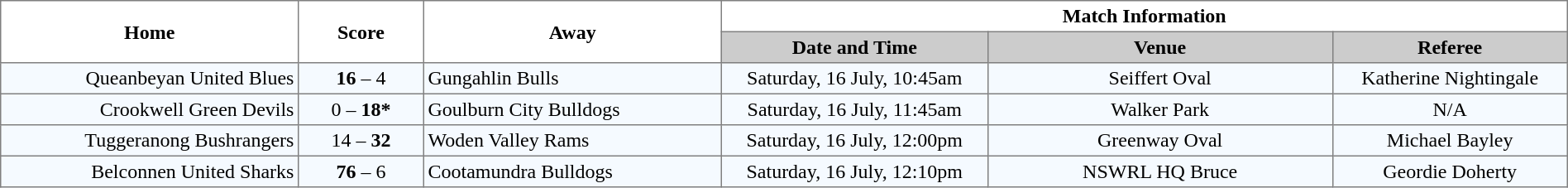<table border="1" cellpadding="3" cellspacing="0" width="100%" style="border-collapse:collapse;  text-align:center;">
<tr>
<th rowspan="2" width="19%">Home</th>
<th rowspan="2" width="8%">Score</th>
<th rowspan="2" width="19%">Away</th>
<th colspan="3">Match Information</th>
</tr>
<tr style="background:#CCCCCC">
<th width="17%">Date and Time</th>
<th width="22%">Venue</th>
<th width="50%">Referee</th>
</tr>
<tr style="text-align:center; background:#f5faff;">
<td align="right">Queanbeyan United Blues </td>
<td><strong>16</strong> – 4</td>
<td align="left"> Gungahlin Bulls</td>
<td>Saturday, 16 July, 10:45am</td>
<td>Seiffert Oval</td>
<td>Katherine Nightingale</td>
</tr>
<tr style="text-align:center; background:#f5faff;">
<td align="right">Crookwell Green Devils </td>
<td>0 – <strong>18*</strong></td>
<td align="left"> Goulburn City Bulldogs</td>
<td>Saturday, 16 July, 11:45am</td>
<td>Walker Park</td>
<td>N/A</td>
</tr>
<tr style="text-align:center; background:#f5faff;">
<td align="right">Tuggeranong Bushrangers </td>
<td>14 – <strong>32</strong></td>
<td align="left"> Woden Valley Rams</td>
<td>Saturday, 16 July, 12:00pm</td>
<td>Greenway Oval</td>
<td>Michael Bayley</td>
</tr>
<tr style="text-align:center; background:#f5faff;">
<td align="right">Belconnen United Sharks </td>
<td><strong>76</strong> – 6</td>
<td align="left"> Cootamundra Bulldogs</td>
<td>Saturday, 16 July, 12:10pm</td>
<td>NSWRL HQ Bruce</td>
<td>Geordie Doherty</td>
</tr>
</table>
